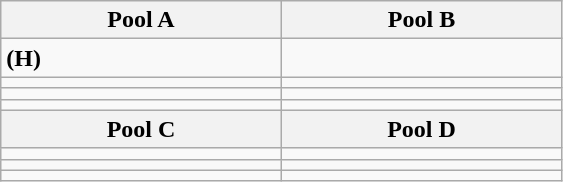<table class="wikitable" width=375>
<tr>
<th width=50%>Pool A</th>
<th width=50%>Pool B</th>
</tr>
<tr>
<td><strong></strong> <strong>(H)</strong></td>
<td><em></em></td>
</tr>
<tr>
<td><strong></strong></td>
<td><strong></strong></td>
</tr>
<tr>
<td></td>
<td><strong></strong></td>
</tr>
<tr>
<td></td>
<td><strong></strong></td>
</tr>
<tr>
<th width=50%>Pool C</th>
<th width=50%>Pool D</th>
</tr>
<tr>
<td><strong></strong></td>
<td><em></em></td>
</tr>
<tr>
<td><strong></strong></td>
<td></td>
</tr>
<tr>
<td></td>
<td><strong></strong></td>
</tr>
</table>
